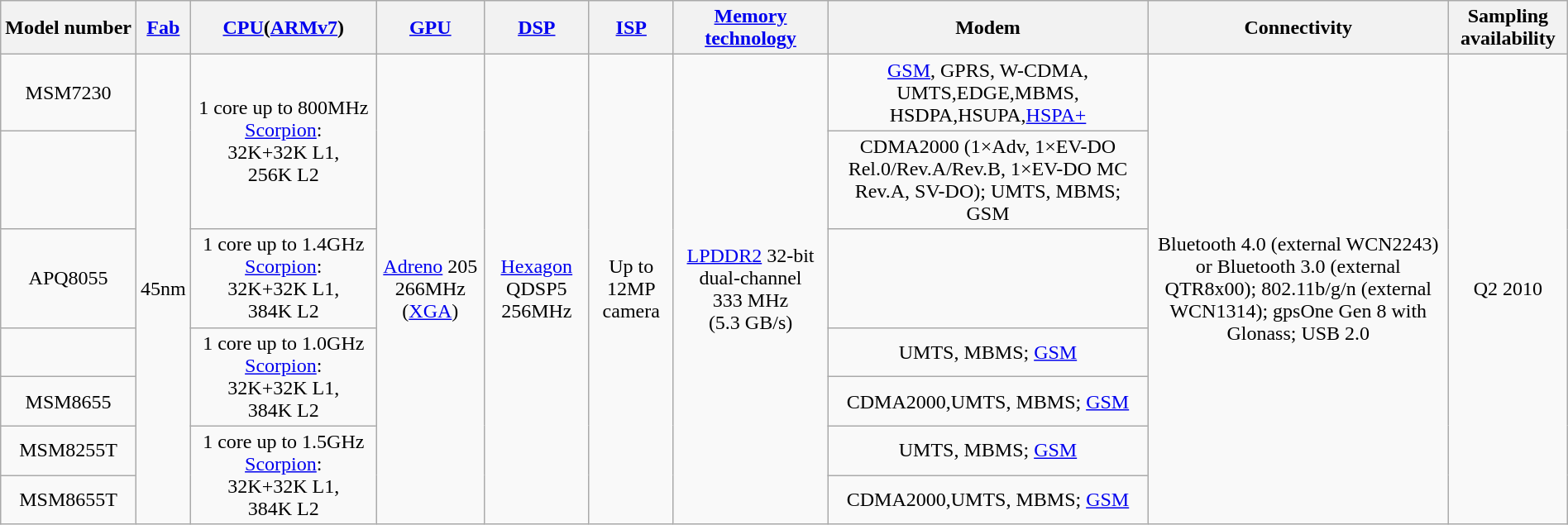<table class="wikitable sticky-header" style="width:100%; text-align:center;margin: auto; border: none;">
<tr>
<th>Model number</th>
<th><a href='#'>Fab</a></th>
<th><a href='#'>CPU</a>(<a href='#'>ARMv7</a>)</th>
<th><a href='#'>GPU</a></th>
<th><a href='#'>DSP</a></th>
<th><a href='#'>ISP</a></th>
<th><a href='#'>Memory technology</a></th>
<th>Modem</th>
<th>Connectivity</th>
<th>Sampling availability</th>
</tr>
<tr>
<td>MSM7230</td>
<td rowspan="7">45nm</td>
<td rowspan="2">1 core up to 800MHz <a href='#'>Scorpion</a>: 32K+32K L1, 256K L2</td>
<td rowspan="7"><a href='#'>Adreno</a> 205 266MHz (<a href='#'>XGA</a>)</td>
<td rowspan="7"><a href='#'>Hexagon</a> QDSP5 256MHz</td>
<td rowspan="7">Up to 12MP camera</td>
<td rowspan="7"><a href='#'>LPDDR2</a> 32-bit dual-channel 333 MHz (5.3 GB/s)</td>
<td><a href='#'>GSM</a>, GPRS, W-CDMA, UMTS,EDGE,MBMS, HSDPA,HSUPA,<a href='#'>HSPA+</a></td>
<td rowspan="7">Bluetooth 4.0 (external WCN2243) or Bluetooth 3.0 (external QTR8x00); 802.11b/g/n (external WCN1314); gpsOne Gen 8 with Glonass; USB 2.0</td>
<td rowspan="7">Q2 2010</td>
</tr>
<tr>
<td></td>
<td>CDMA2000 (1×Adv, 1×EV-DO Rel.0/Rev.A/Rev.B, 1×EV-DO MC Rev.A, SV-DO); UMTS, MBMS; GSM</td>
</tr>
<tr>
<td>APQ8055</td>
<td>1 core up to 1.4GHz <a href='#'>Scorpion</a>: 32K+32K L1, 384K L2</td>
<td></td>
</tr>
<tr>
<td></td>
<td rowspan="2">1 core up to 1.0GHz <a href='#'>Scorpion</a>: 32K+32K L1, 384K L2</td>
<td>UMTS, MBMS; <a href='#'>GSM</a></td>
</tr>
<tr>
<td>MSM8655</td>
<td>CDMA2000,UMTS, MBMS; <a href='#'>GSM</a></td>
</tr>
<tr>
<td>MSM8255T</td>
<td rowspan="2">1 core up to 1.5GHz <a href='#'>Scorpion</a>: 32K+32K L1, 384K L2</td>
<td>UMTS, MBMS; <a href='#'>GSM</a></td>
</tr>
<tr>
<td>MSM8655T</td>
<td>CDMA2000,UMTS, MBMS; <a href='#'>GSM</a></td>
</tr>
</table>
